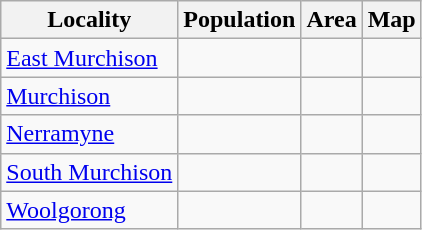<table class="wikitable sortable">
<tr>
<th>Locality</th>
<th data-sort-type=number>Population</th>
<th data-sort-type=number>Area</th>
<th>Map</th>
</tr>
<tr>
<td><a href='#'>East Murchison</a></td>
<td></td>
<td></td>
<td></td>
</tr>
<tr>
<td><a href='#'>Murchison</a></td>
<td></td>
<td></td>
<td></td>
</tr>
<tr>
<td><a href='#'>Nerramyne</a></td>
<td></td>
<td></td>
<td></td>
</tr>
<tr>
<td><a href='#'>South Murchison</a></td>
<td></td>
<td></td>
<td></td>
</tr>
<tr>
<td><a href='#'>Woolgorong</a></td>
<td></td>
<td></td>
<td></td>
</tr>
</table>
